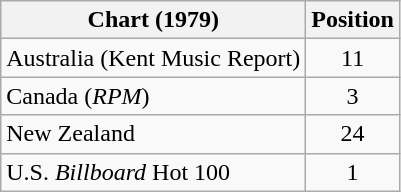<table class="wikitable sortable">
<tr>
<th>Chart (1979)</th>
<th>Position</th>
</tr>
<tr>
<td>Australia (Kent Music Report)</td>
<td style="text-align:center;">11</td>
</tr>
<tr>
<td>Canada (<em>RPM</em>)</td>
<td style="text-align:center;">3</td>
</tr>
<tr>
<td>New Zealand</td>
<td align="center">24</td>
</tr>
<tr>
<td>U.S. <em>Billboard</em> Hot 100</td>
<td style="text-align:center;">1</td>
</tr>
</table>
